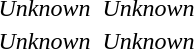<table>
<tr>
<th scope=row style="text-align:left"></th>
<td><em>Unknown</em></td>
<td></td>
<td><em>Unknown</em></td>
</tr>
<tr>
<th scope=row style="text-align:left"></th>
<td><em>Unknown</em></td>
<td></td>
<td><em>Unknown</em></td>
</tr>
</table>
